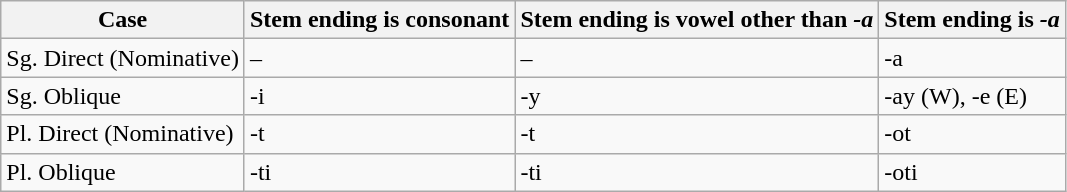<table class="wikitable">
<tr>
<th>Case</th>
<th>Stem ending is consonant</th>
<th>Stem ending is vowel other than <em>-a</em></th>
<th>Stem ending is <em>-a</em></th>
</tr>
<tr>
<td>Sg. Direct (Nominative)</td>
<td>–</td>
<td>–</td>
<td>-a</td>
</tr>
<tr>
<td>Sg. Oblique</td>
<td>-i</td>
<td>-y</td>
<td>-ay (W), -e (E)</td>
</tr>
<tr>
<td>Pl. Direct (Nominative)</td>
<td>-t</td>
<td>-t</td>
<td>-ot</td>
</tr>
<tr>
<td>Pl. Oblique</td>
<td>-ti</td>
<td>-ti</td>
<td>-oti</td>
</tr>
</table>
